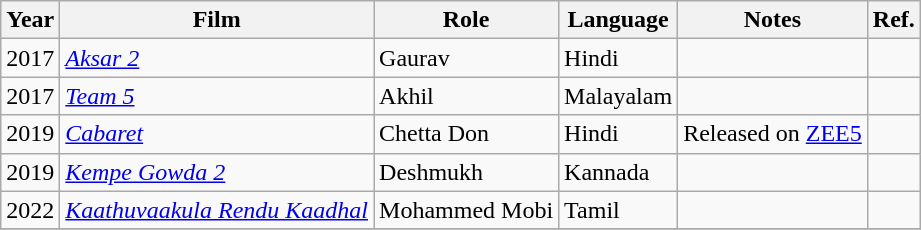<table class="wikitable">
<tr>
<th>Year</th>
<th>Film</th>
<th>Role</th>
<th>Language</th>
<th>Notes</th>
<th>Ref.</th>
</tr>
<tr>
<td>2017</td>
<td><em><a href='#'>Aksar 2</a></em></td>
<td>Gaurav</td>
<td>Hindi</td>
<td></td>
<td></td>
</tr>
<tr>
<td>2017</td>
<td><em><a href='#'>Team 5</a></em></td>
<td>Akhil</td>
<td>Malayalam</td>
<td></td>
<td></td>
</tr>
<tr>
<td>2019</td>
<td><em><a href='#'>Cabaret</a></em></td>
<td>Chetta Don</td>
<td>Hindi</td>
<td>Released on <a href='#'>ZEE5</a></td>
<td></td>
</tr>
<tr>
<td>2019</td>
<td><em><a href='#'>Kempe Gowda 2</a></em></td>
<td>Deshmukh</td>
<td>Kannada</td>
<td></td>
<td></td>
</tr>
<tr>
<td>2022</td>
<td><em><a href='#'>Kaathuvaakula Rendu Kaadhal</a></em></td>
<td>Mohammed Mobi</td>
<td>Tamil</td>
<td></td>
<td></td>
</tr>
<tr>
</tr>
</table>
